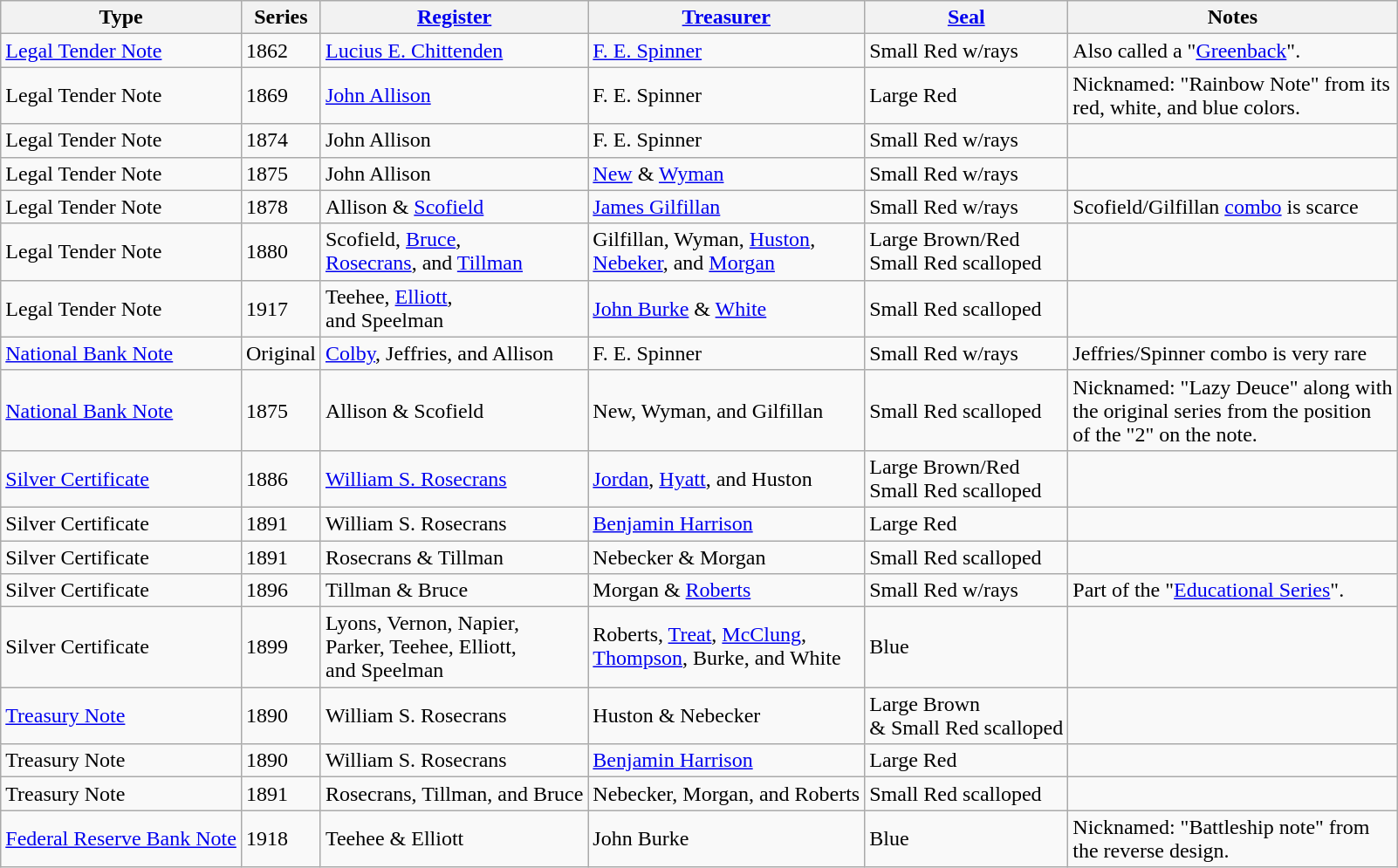<table class="wikitable sortable">
<tr>
<th>Type</th>
<th>Series</th>
<th><a href='#'>Register</a></th>
<th><a href='#'>Treasurer</a></th>
<th><a href='#'>Seal</a></th>
<th>Notes</th>
</tr>
<tr>
<td><a href='#'>Legal Tender Note</a></td>
<td>1862</td>
<td><a href='#'>Lucius E. Chittenden</a></td>
<td><a href='#'>F. E. Spinner</a></td>
<td>Small Red w/rays</td>
<td>Also called a "<a href='#'>Greenback</a>".</td>
</tr>
<tr>
<td>Legal Tender Note</td>
<td>1869</td>
<td><a href='#'>John Allison</a></td>
<td>F. E. Spinner</td>
<td>Large Red</td>
<td>Nicknamed: "Rainbow Note" from its<br> red, white, and blue colors.</td>
</tr>
<tr>
<td>Legal Tender Note</td>
<td>1874</td>
<td>John Allison</td>
<td>F. E. Spinner</td>
<td>Small Red w/rays</td>
<td></td>
</tr>
<tr>
<td>Legal Tender Note</td>
<td>1875</td>
<td>John Allison</td>
<td><a href='#'>New</a> & <a href='#'>Wyman</a></td>
<td>Small Red w/rays</td>
<td></td>
</tr>
<tr>
<td>Legal Tender Note</td>
<td>1878</td>
<td>Allison & <a href='#'>Scofield</a></td>
<td><a href='#'>James Gilfillan</a></td>
<td>Small Red w/rays</td>
<td>Scofield/Gilfillan <a href='#'>combo</a> is scarce</td>
</tr>
<tr>
<td>Legal Tender Note</td>
<td>1880</td>
<td>Scofield, <a href='#'>Bruce</a>,<br> <a href='#'>Rosecrans</a>, and <a href='#'>Tillman</a></td>
<td>Gilfillan, Wyman, <a href='#'>Huston</a>,<br> <a href='#'>Nebeker</a>, and <a href='#'>Morgan</a></td>
<td>Large Brown/Red<br>Small Red scalloped</td>
<td></td>
</tr>
<tr>
<td>Legal Tender Note</td>
<td>1917</td>
<td>Teehee, <a href='#'>Elliott</a>,<br> and Speelman</td>
<td><a href='#'>John Burke</a> & <a href='#'>White</a></td>
<td>Small Red scalloped</td>
<td></td>
</tr>
<tr>
<td><a href='#'>National Bank Note</a></td>
<td>Original</td>
<td><a href='#'>Colby</a>, Jeffries, and Allison</td>
<td>F. E. Spinner</td>
<td>Small Red w/rays</td>
<td>Jeffries/Spinner combo is very rare</td>
</tr>
<tr>
<td><a href='#'>National Bank Note</a></td>
<td>1875</td>
<td>Allison & Scofield</td>
<td>New, Wyman, and Gilfillan</td>
<td>Small Red scalloped</td>
<td>Nicknamed: "Lazy Deuce" along with<br> the original series from the position<br> of the "2" on the note.</td>
</tr>
<tr>
<td><a href='#'>Silver Certificate</a></td>
<td>1886</td>
<td><a href='#'>William S. Rosecrans</a></td>
<td><a href='#'>Jordan</a>, <a href='#'>Hyatt</a>, and Huston</td>
<td>Large Brown/Red<br>Small Red scalloped</td>
<td></td>
</tr>
<tr>
<td>Silver Certificate</td>
<td>1891</td>
<td>William S. Rosecrans</td>
<td><a href='#'>Benjamin Harrison</a></td>
<td>Large Red</td>
<td></td>
</tr>
<tr>
<td>Silver Certificate</td>
<td>1891</td>
<td>Rosecrans & Tillman</td>
<td>Nebecker & Morgan</td>
<td>Small Red scalloped</td>
<td></td>
</tr>
<tr>
<td>Silver Certificate</td>
<td>1896</td>
<td>Tillman & Bruce</td>
<td>Morgan & <a href='#'>Roberts</a></td>
<td>Small Red w/rays</td>
<td>Part of the "<a href='#'>Educational Series</a>".</td>
</tr>
<tr>
<td>Silver Certificate</td>
<td>1899</td>
<td>Lyons, Vernon, Napier,<br> Parker, Teehee, Elliott,<br> and Speelman</td>
<td>Roberts, <a href='#'>Treat</a>, <a href='#'>McClung</a>,<br><a href='#'>Thompson</a>, Burke, and White</td>
<td>Blue</td>
<td></td>
</tr>
<tr>
<td><a href='#'>Treasury Note</a></td>
<td>1890</td>
<td>William S. Rosecrans</td>
<td>Huston & Nebecker</td>
<td>Large Brown <br>& Small Red scalloped</td>
<td></td>
</tr>
<tr>
<td>Treasury Note</td>
<td>1890</td>
<td>William S. Rosecrans</td>
<td><a href='#'>Benjamin Harrison</a></td>
<td>Large Red</td>
<td></td>
</tr>
<tr>
<td>Treasury Note</td>
<td>1891</td>
<td>Rosecrans, Tillman, and Bruce</td>
<td>Nebecker, Morgan, and Roberts</td>
<td>Small Red scalloped</td>
<td></td>
</tr>
<tr>
<td><a href='#'>Federal Reserve Bank Note</a></td>
<td>1918</td>
<td>Teehee & Elliott</td>
<td>John Burke</td>
<td>Blue</td>
<td>Nicknamed: "Battleship note" from<br> the reverse design.</td>
</tr>
</table>
